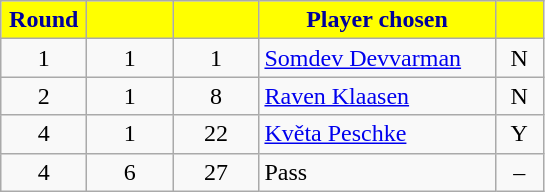<table class="wikitable" style="text-align:left">
<tr>
<th style="background:yellow; color:#00009C" width="50px">Round</th>
<th style="background:yellow; color:#00009C" width="50px"></th>
<th style="background:yellow; color:#00009C" width="50px"></th>
<th style="background:yellow; color:#00009C" width="150px">Player chosen</th>
<th style="background:yellow; color:#00009C" width="25px"></th>
</tr>
<tr>
<td style="text-align:center">1</td>
<td style="text-align:center">1</td>
<td style="text-align:center">1</td>
<td><a href='#'>Somdev Devvarman</a></td>
<td style="text-align:center">N</td>
</tr>
<tr>
<td style="text-align:center">2</td>
<td style="text-align:center">1</td>
<td style="text-align:center">8</td>
<td><a href='#'>Raven Klaasen</a></td>
<td style="text-align:center">N</td>
</tr>
<tr>
<td style="text-align:center">4</td>
<td style="text-align:center">1</td>
<td style="text-align:center">22</td>
<td><a href='#'>Květa Peschke</a></td>
<td style="text-align:center">Y</td>
</tr>
<tr>
<td style="text-align:center">4</td>
<td style="text-align:center">6</td>
<td style="text-align:center">27</td>
<td>Pass</td>
<td style="text-align:center">–</td>
</tr>
</table>
